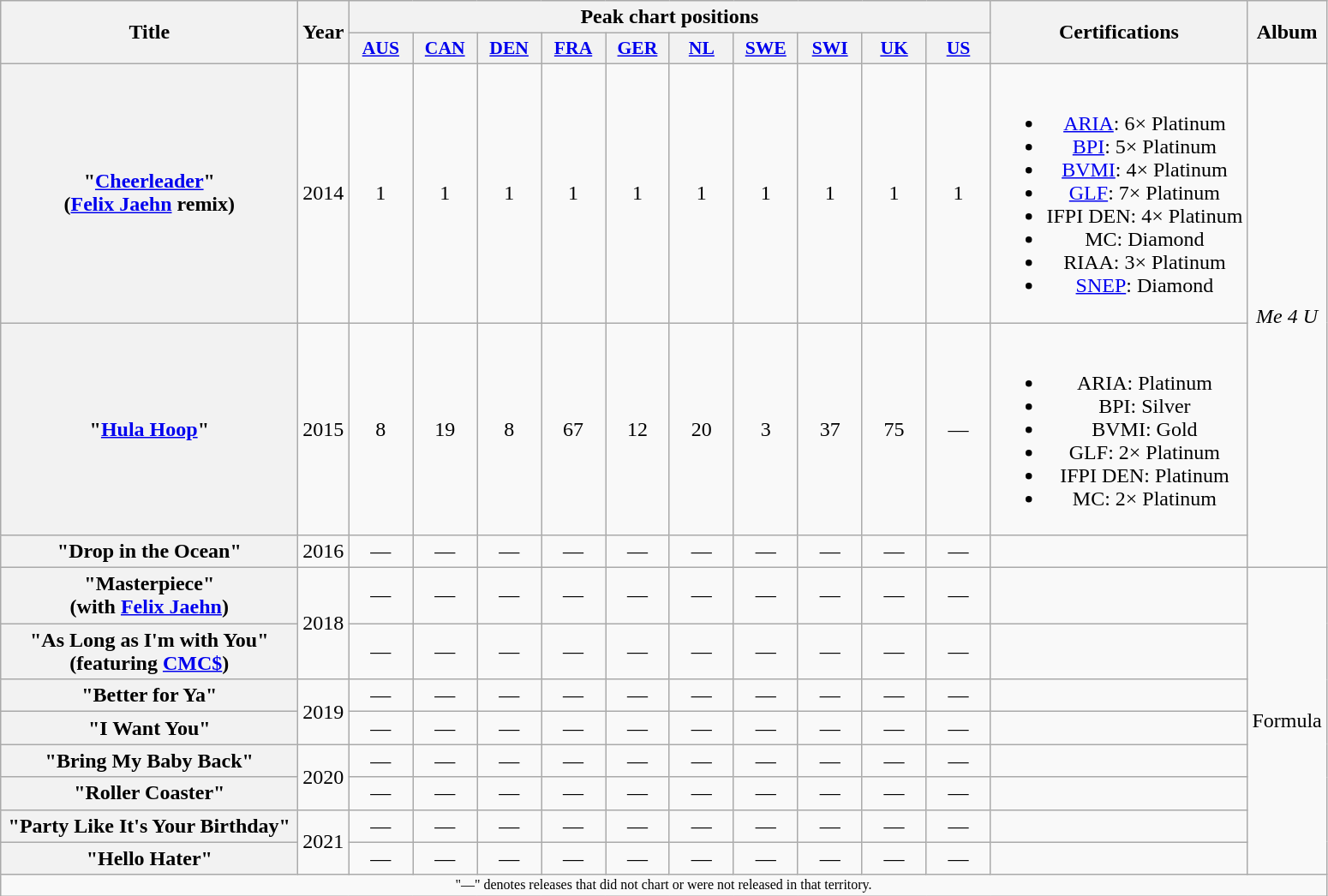<table class="wikitable plainrowheaders" style="text-align:center;" border="1">
<tr>
<th scope="col" rowspan="2" style="width:14em;">Title</th>
<th scope="col" rowspan="2">Year</th>
<th scope="col" colspan="10">Peak chart positions</th>
<th scope="col" rowspan="2">Certifications</th>
<th scope="col" rowspan="2">Album</th>
</tr>
<tr>
<th scope="col" style="width:3em;font-size:90%;"><a href='#'>AUS</a><br></th>
<th scope="col" style="width:3em;font-size:90%;"><a href='#'>CAN</a><br></th>
<th scope="col" style="width:3em;font-size:90%;"><a href='#'>DEN</a><br></th>
<th scope="col" style="width:3em;font-size:90%;"><a href='#'>FRA</a><br></th>
<th scope="col" style="width:3em;font-size:90%;"><a href='#'>GER</a><br></th>
<th scope="col" style="width:3em;font-size:90%;"><a href='#'>NL</a><br></th>
<th scope="col" style="width:3em;font-size:90%;"><a href='#'>SWE</a><br></th>
<th scope="col" style="width:3em;font-size:90%;"><a href='#'>SWI</a><br></th>
<th scope="col" style="width:3em;font-size:90%;"><a href='#'>UK</a><br></th>
<th scope="col" style="width:3em;font-size:90%;"><a href='#'>US</a><br></th>
</tr>
<tr>
<th scope="row">"<a href='#'>Cheerleader</a>"<br><span>(<a href='#'>Felix Jaehn</a> remix)</span></th>
<td>2014</td>
<td>1</td>
<td>1</td>
<td>1</td>
<td>1</td>
<td>1</td>
<td>1</td>
<td>1</td>
<td>1</td>
<td>1</td>
<td>1</td>
<td><br><ul><li><a href='#'>ARIA</a>: 6× Platinum</li><li><a href='#'>BPI</a>: 5× Platinum</li><li><a href='#'>BVMI</a>: 4× Platinum</li><li><a href='#'>GLF</a>: 7× Platinum</li><li>IFPI DEN: 4× Platinum</li><li>MC: Diamond</li><li>RIAA: 3× Platinum</li><li><a href='#'>SNEP</a>: Diamond</li></ul></td>
<td rowspan=3><em>Me 4 U</em></td>
</tr>
<tr>
<th scope="row">"<a href='#'>Hula Hoop</a>"</th>
<td>2015</td>
<td>8</td>
<td>19</td>
<td>8</td>
<td>67</td>
<td>12</td>
<td>20</td>
<td>3</td>
<td>37</td>
<td>75</td>
<td>—</td>
<td><br><ul><li>ARIA: Platinum</li><li>BPI: Silver</li><li>BVMI: Gold</li><li>GLF: 2× Platinum</li><li>IFPI DEN: Platinum</li><li>MC: 2× Platinum</li></ul></td>
</tr>
<tr>
<th scope="row">"Drop in the Ocean"<br></th>
<td>2016</td>
<td>—</td>
<td>—</td>
<td>—</td>
<td>—</td>
<td>—</td>
<td>—</td>
<td>—</td>
<td>—</td>
<td>—</td>
<td>—</td>
<td></td>
</tr>
<tr>
<th scope="row">"Masterpiece"<br><span>(with <a href='#'>Felix Jaehn</a>)</span></th>
<td rowspan=2>2018</td>
<td>—</td>
<td>—</td>
<td>—</td>
<td>—</td>
<td>—</td>
<td>—</td>
<td>—</td>
<td>—</td>
<td>—</td>
<td>—</td>
<td></td>
<td rowspan="8">Formula</td>
</tr>
<tr>
<th scope="row">"As Long as I'm with You"<br><span>(featuring <a href='#'>CMC$</a>)</span></th>
<td>—</td>
<td>—</td>
<td>—</td>
<td>—</td>
<td>—</td>
<td>—</td>
<td>—</td>
<td>—</td>
<td>—</td>
<td>—</td>
<td></td>
</tr>
<tr>
<th scope="row">"Better for Ya"</th>
<td rowspan="2">2019</td>
<td>—</td>
<td>—</td>
<td>—</td>
<td>—</td>
<td>—</td>
<td>—</td>
<td>—</td>
<td>—</td>
<td>—</td>
<td>—</td>
<td></td>
</tr>
<tr>
<th scope="row">"I Want You"</th>
<td>—</td>
<td>—</td>
<td>—</td>
<td>—</td>
<td>—</td>
<td>—</td>
<td>—</td>
<td>—</td>
<td>—</td>
<td>—</td>
<td></td>
</tr>
<tr>
<th scope="row">"Bring My Baby Back"</th>
<td rowspan="2">2020</td>
<td>—</td>
<td>—</td>
<td>—</td>
<td>—</td>
<td>—</td>
<td>—</td>
<td>—</td>
<td>—</td>
<td>—</td>
<td>—</td>
<td></td>
</tr>
<tr>
<th scope="row">"Roller Coaster"</th>
<td>—</td>
<td>—</td>
<td>—</td>
<td>—</td>
<td>—</td>
<td>—</td>
<td>—</td>
<td>—</td>
<td>—</td>
<td>—</td>
<td></td>
</tr>
<tr>
<th scope="row">"Party Like It's Your Birthday"<br></th>
<td rowspan="2">2021</td>
<td>—</td>
<td>—</td>
<td>—</td>
<td>—</td>
<td>—</td>
<td>—</td>
<td>—</td>
<td>—</td>
<td>—</td>
<td>—</td>
<td></td>
</tr>
<tr>
<th scope="row">"Hello Hater"<br></th>
<td>—</td>
<td>—</td>
<td>—</td>
<td>—</td>
<td>—</td>
<td>—</td>
<td>—</td>
<td>—</td>
<td>—</td>
<td>—</td>
<td></td>
</tr>
<tr>
<td colspan="14" style="text-align:center; font-size:8pt;">"—" denotes releases that did not chart or were not released in that territory.</td>
</tr>
</table>
